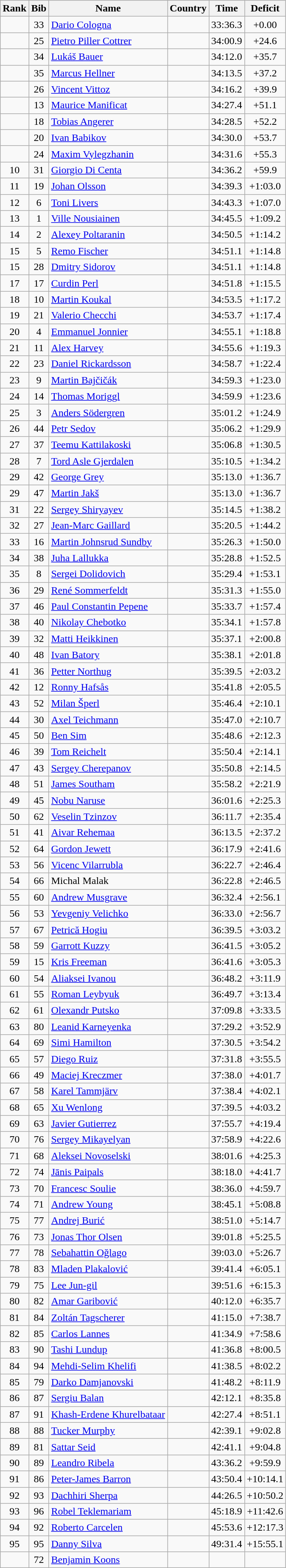<table class="wikitable sortable" style="text-align:center">
<tr>
<th>Rank</th>
<th>Bib</th>
<th>Name</th>
<th>Country</th>
<th>Time</th>
<th>Deficit</th>
</tr>
<tr>
<td></td>
<td>33</td>
<td align="left"><a href='#'>Dario Cologna</a></td>
<td align="left"></td>
<td>33:36.3</td>
<td>+0.00</td>
</tr>
<tr>
<td></td>
<td>25</td>
<td align="left"><a href='#'>Pietro Piller Cottrer</a></td>
<td align="left"></td>
<td>34:00.9</td>
<td>+24.6</td>
</tr>
<tr>
<td></td>
<td>34</td>
<td align="left"><a href='#'>Lukáš Bauer</a></td>
<td align="left"></td>
<td>34:12.0</td>
<td>+35.7</td>
</tr>
<tr>
<td></td>
<td>35</td>
<td align="left"><a href='#'>Marcus Hellner</a></td>
<td align="left"></td>
<td>34:13.5</td>
<td>+37.2</td>
</tr>
<tr>
<td></td>
<td>26</td>
<td align="left"><a href='#'>Vincent Vittoz</a></td>
<td align="left"></td>
<td>34:16.2</td>
<td>+39.9</td>
</tr>
<tr>
<td></td>
<td>13</td>
<td align="left"><a href='#'>Maurice Manificat</a></td>
<td align="left"></td>
<td>34:27.4</td>
<td>+51.1</td>
</tr>
<tr>
<td></td>
<td>18</td>
<td align="left"><a href='#'>Tobias Angerer</a></td>
<td align="left"></td>
<td>34:28.5</td>
<td>+52.2</td>
</tr>
<tr>
<td></td>
<td>20</td>
<td align="left"><a href='#'>Ivan Babikov</a></td>
<td align="left"></td>
<td>34:30.0</td>
<td>+53.7</td>
</tr>
<tr>
<td></td>
<td>24</td>
<td align="left"><a href='#'>Maxim Vylegzhanin</a></td>
<td align="left"></td>
<td>34:31.6</td>
<td>+55.3</td>
</tr>
<tr>
<td>10</td>
<td>31</td>
<td align="left"><a href='#'>Giorgio Di Centa</a></td>
<td align="left"></td>
<td>34:36.2</td>
<td>+59.9</td>
</tr>
<tr>
<td>11</td>
<td>19</td>
<td align="left"><a href='#'>Johan Olsson</a></td>
<td align="left"></td>
<td>34:39.3</td>
<td>+1:03.0</td>
</tr>
<tr>
<td>12</td>
<td>6</td>
<td align="left"><a href='#'>Toni Livers</a></td>
<td align="left"></td>
<td>34:43.3</td>
<td>+1:07.0</td>
</tr>
<tr>
<td>13</td>
<td>1</td>
<td align="left"><a href='#'>Ville Nousiainen</a></td>
<td align="left"></td>
<td>34:45.5</td>
<td>+1:09.2</td>
</tr>
<tr>
<td>14</td>
<td>2</td>
<td align="left"><a href='#'>Alexey Poltaranin</a></td>
<td align="left"></td>
<td>34:50.5</td>
<td>+1:14.2</td>
</tr>
<tr>
<td>15</td>
<td>5</td>
<td align="left"><a href='#'>Remo Fischer</a></td>
<td align="left"></td>
<td>34:51.1</td>
<td>+1:14.8</td>
</tr>
<tr>
<td>15</td>
<td>28</td>
<td align="left"><a href='#'>Dmitry Sidorov</a></td>
<td align="left"></td>
<td>34:51.1</td>
<td>+1:14.8</td>
</tr>
<tr>
<td>17</td>
<td>17</td>
<td align="left"><a href='#'>Curdin Perl</a></td>
<td align="left"></td>
<td>34:51.8</td>
<td>+1:15.5</td>
</tr>
<tr>
<td>18</td>
<td>10</td>
<td align="left"><a href='#'>Martin Koukal</a></td>
<td align="left"></td>
<td>34:53.5</td>
<td>+1:17.2</td>
</tr>
<tr>
<td>19</td>
<td>21</td>
<td align="left"><a href='#'>Valerio Checchi</a></td>
<td align="left"></td>
<td>34:53.7</td>
<td>+1:17.4</td>
</tr>
<tr>
<td>20</td>
<td>4</td>
<td align="left"><a href='#'>Emmanuel Jonnier</a></td>
<td align="left"></td>
<td>34:55.1</td>
<td>+1:18.8</td>
</tr>
<tr>
<td>21</td>
<td>11</td>
<td align="left"><a href='#'>Alex Harvey</a></td>
<td align="left"></td>
<td>34:55.6</td>
<td>+1:19.3</td>
</tr>
<tr>
<td>22</td>
<td>23</td>
<td align="left"><a href='#'>Daniel Rickardsson</a></td>
<td align="left"></td>
<td>34:58.7</td>
<td>+1:22.4</td>
</tr>
<tr>
<td>23</td>
<td>9</td>
<td align="left"><a href='#'>Martin Bajčičák</a></td>
<td align="left"></td>
<td>34:59.3</td>
<td>+1:23.0</td>
</tr>
<tr>
<td>24</td>
<td>14</td>
<td align="left"><a href='#'>Thomas Moriggl</a></td>
<td align="left"></td>
<td>34:59.9</td>
<td>+1:23.6</td>
</tr>
<tr>
<td>25</td>
<td>3</td>
<td align="left"><a href='#'>Anders Södergren</a></td>
<td align="left"></td>
<td>35:01.2</td>
<td>+1:24.9</td>
</tr>
<tr>
<td>26</td>
<td>44</td>
<td align="left"><a href='#'>Petr Sedov</a></td>
<td align="left"></td>
<td>35:06.2</td>
<td>+1:29.9</td>
</tr>
<tr>
<td>27</td>
<td>37</td>
<td align="left"><a href='#'>Teemu Kattilakoski</a></td>
<td align="left"></td>
<td>35:06.8</td>
<td>+1:30.5</td>
</tr>
<tr>
<td>28</td>
<td>7</td>
<td align="left"><a href='#'>Tord Asle Gjerdalen</a></td>
<td align="left"></td>
<td>35:10.5</td>
<td>+1:34.2</td>
</tr>
<tr>
<td>29</td>
<td>42</td>
<td align="left"><a href='#'>George Grey</a></td>
<td align="left"></td>
<td>35:13.0</td>
<td>+1:36.7</td>
</tr>
<tr>
<td>29</td>
<td>47</td>
<td align="left"><a href='#'>Martin Jakš</a></td>
<td align="left"></td>
<td>35:13.0</td>
<td>+1:36.7</td>
</tr>
<tr>
<td>31</td>
<td>22</td>
<td align="left"><a href='#'>Sergey Shiryayev</a></td>
<td align="left"></td>
<td>35:14.5</td>
<td>+1:38.2</td>
</tr>
<tr>
<td>32</td>
<td>27</td>
<td align="left"><a href='#'>Jean-Marc Gaillard</a></td>
<td align="left"></td>
<td>35:20.5</td>
<td>+1:44.2</td>
</tr>
<tr>
<td>33</td>
<td>16</td>
<td align="left"><a href='#'>Martin Johnsrud Sundby</a></td>
<td align="left"></td>
<td>35:26.3</td>
<td>+1:50.0</td>
</tr>
<tr>
<td>34</td>
<td>38</td>
<td align="left"><a href='#'>Juha Lallukka</a></td>
<td align="left"></td>
<td>35:28.8</td>
<td>+1:52.5</td>
</tr>
<tr>
<td>35</td>
<td>8</td>
<td align="left"><a href='#'>Sergei Dolidovich</a></td>
<td align="left"></td>
<td>35:29.4</td>
<td>+1:53.1</td>
</tr>
<tr>
<td>36</td>
<td>29</td>
<td align="left"><a href='#'>René Sommerfeldt</a></td>
<td align="left"></td>
<td>35:31.3</td>
<td>+1:55.0</td>
</tr>
<tr>
<td>37</td>
<td>46</td>
<td align="left"><a href='#'>Paul Constantin Pepene</a></td>
<td align="left"></td>
<td>35:33.7</td>
<td>+1:57.4</td>
</tr>
<tr>
<td>38</td>
<td>40</td>
<td align="left"><a href='#'>Nikolay Chebotko</a></td>
<td align="left"></td>
<td>35:34.1</td>
<td>+1:57.8</td>
</tr>
<tr>
<td>39</td>
<td>32</td>
<td align="left"><a href='#'>Matti Heikkinen</a></td>
<td align="left"></td>
<td>35:37.1</td>
<td>+2:00.8</td>
</tr>
<tr>
<td>40</td>
<td>48</td>
<td align="left"><a href='#'>Ivan Batory</a></td>
<td align="left"></td>
<td>35:38.1</td>
<td>+2:01.8</td>
</tr>
<tr>
<td>41</td>
<td>36</td>
<td align="left"><a href='#'>Petter Northug</a></td>
<td align="left"></td>
<td>35:39.5</td>
<td>+2:03.2</td>
</tr>
<tr>
<td>42</td>
<td>12</td>
<td align="left"><a href='#'>Ronny Hafsås</a></td>
<td align="left"></td>
<td>35:41.8</td>
<td>+2:05.5</td>
</tr>
<tr>
<td>43</td>
<td>52</td>
<td align="left"><a href='#'>Milan Šperl</a></td>
<td align="left"></td>
<td>35:46.4</td>
<td>+2:10.1</td>
</tr>
<tr>
<td>44</td>
<td>30</td>
<td align="left"><a href='#'>Axel Teichmann</a></td>
<td align="left"></td>
<td>35:47.0</td>
<td>+2:10.7</td>
</tr>
<tr>
<td>45</td>
<td>50</td>
<td align="left"><a href='#'>Ben Sim</a></td>
<td align="left"></td>
<td>35:48.6</td>
<td>+2:12.3</td>
</tr>
<tr>
<td>46</td>
<td>39</td>
<td align="left"><a href='#'>Tom Reichelt</a></td>
<td align="left"></td>
<td>35:50.4</td>
<td>+2:14.1</td>
</tr>
<tr>
<td>47</td>
<td>43</td>
<td align="left"><a href='#'>Sergey Cherepanov</a></td>
<td align="left"></td>
<td>35:50.8</td>
<td>+2:14.5</td>
</tr>
<tr>
<td>48</td>
<td>51</td>
<td align="left"><a href='#'>James Southam</a></td>
<td align="left"></td>
<td>35:58.2</td>
<td>+2:21.9</td>
</tr>
<tr>
<td>49</td>
<td>45</td>
<td align="left"><a href='#'>Nobu Naruse</a></td>
<td align="left"></td>
<td>36:01.6</td>
<td>+2:25.3</td>
</tr>
<tr>
<td>50</td>
<td>62</td>
<td align="left"><a href='#'>Veselin Tzinzov</a></td>
<td align="left"></td>
<td>36:11.7</td>
<td>+2:35.4</td>
</tr>
<tr>
<td>51</td>
<td>41</td>
<td align="left"><a href='#'>Aivar Rehemaa</a></td>
<td align="left"></td>
<td>36:13.5</td>
<td>+2:37.2</td>
</tr>
<tr>
<td>52</td>
<td>64</td>
<td align="left"><a href='#'>Gordon Jewett</a></td>
<td align="left"></td>
<td>36:17.9</td>
<td>+2:41.6</td>
</tr>
<tr>
<td>53</td>
<td>56</td>
<td align="left"><a href='#'>Vicenc Vilarrubla</a></td>
<td align="left"></td>
<td>36:22.7</td>
<td>+2:46.4</td>
</tr>
<tr>
<td>54</td>
<td>66</td>
<td align="left">Michal Malak</td>
<td align="left"></td>
<td>36:22.8</td>
<td>+2:46.5</td>
</tr>
<tr>
<td>55</td>
<td>60</td>
<td align="left"><a href='#'>Andrew Musgrave</a></td>
<td align="left"></td>
<td>36:32.4</td>
<td>+2:56.1</td>
</tr>
<tr>
<td>56</td>
<td>53</td>
<td align="left"><a href='#'>Yevgeniy Velichko</a></td>
<td align="left"></td>
<td>36:33.0</td>
<td>+2:56.7</td>
</tr>
<tr>
<td>57</td>
<td>67</td>
<td align="left"><a href='#'>Petrică Hogiu</a></td>
<td align="left"></td>
<td>36:39.5</td>
<td>+3:03.2</td>
</tr>
<tr>
<td>58</td>
<td>59</td>
<td align="left"><a href='#'>Garrott Kuzzy</a></td>
<td align="left"></td>
<td>36:41.5</td>
<td>+3:05.2</td>
</tr>
<tr>
<td>59</td>
<td>15</td>
<td align="left"><a href='#'>Kris Freeman</a></td>
<td align="left"></td>
<td>36:41.6</td>
<td>+3:05.3</td>
</tr>
<tr>
<td>60</td>
<td>54</td>
<td align="left"><a href='#'>Aliaksei Ivanou</a></td>
<td align="left"></td>
<td>36:48.2</td>
<td>+3:11.9</td>
</tr>
<tr>
<td>61</td>
<td>55</td>
<td align="left"><a href='#'>Roman Leybyuk</a></td>
<td align="left"></td>
<td>36:49.7</td>
<td>+3:13.4</td>
</tr>
<tr>
<td>62</td>
<td>61</td>
<td align="left"><a href='#'>Olexandr Putsko</a></td>
<td align="left"></td>
<td>37:09.8</td>
<td>+3:33.5</td>
</tr>
<tr>
<td>63</td>
<td>80</td>
<td align="left"><a href='#'>Leanid Karneyenka</a></td>
<td align="left"></td>
<td>37:29.2</td>
<td>+3:52.9</td>
</tr>
<tr>
<td>64</td>
<td>69</td>
<td align="left"><a href='#'>Simi Hamilton</a></td>
<td align="left"></td>
<td>37:30.5</td>
<td>+3:54.2</td>
</tr>
<tr>
<td>65</td>
<td>57</td>
<td align="left"><a href='#'>Diego Ruiz</a></td>
<td align="left"></td>
<td>37:31.8</td>
<td>+3:55.5</td>
</tr>
<tr>
<td>66</td>
<td>49</td>
<td align="left"><a href='#'>Maciej Kreczmer</a></td>
<td align="left"></td>
<td>37:38.0</td>
<td>+4:01.7</td>
</tr>
<tr>
<td>67</td>
<td>58</td>
<td align="left"><a href='#'>Karel Tammjärv</a></td>
<td align="left"></td>
<td>37:38.4</td>
<td>+4:02.1</td>
</tr>
<tr>
<td>68</td>
<td>65</td>
<td align="left"><a href='#'>Xu Wenlong</a></td>
<td align="left"></td>
<td>37:39.5</td>
<td>+4:03.2</td>
</tr>
<tr>
<td>69</td>
<td>63</td>
<td align="left"><a href='#'>Javier Gutierrez</a></td>
<td align="left"></td>
<td>37:55.7</td>
<td>+4:19.4</td>
</tr>
<tr>
<td>70</td>
<td>76</td>
<td align="left"><a href='#'>Sergey Mikayelyan</a></td>
<td align="left"></td>
<td>37:58.9</td>
<td>+4:22.6</td>
</tr>
<tr>
<td>71</td>
<td>68</td>
<td align="left"><a href='#'>Aleksei Novoselski</a></td>
<td align="left"></td>
<td>38:01.6</td>
<td>+4:25.3</td>
</tr>
<tr>
<td>72</td>
<td>74</td>
<td align="left"><a href='#'>Jānis Paipals</a></td>
<td align="left"></td>
<td>38:18.0</td>
<td>+4:41.7</td>
</tr>
<tr>
<td>73</td>
<td>70</td>
<td align="left"><a href='#'>Francesc Soulie</a></td>
<td align="left"></td>
<td>38:36.0</td>
<td>+4:59.7</td>
</tr>
<tr>
<td>74</td>
<td>71</td>
<td align="left"><a href='#'>Andrew Young</a></td>
<td align="left"></td>
<td>38:45.1</td>
<td>+5:08.8</td>
</tr>
<tr>
<td>75</td>
<td>77</td>
<td align="left"><a href='#'>Andrej Burić</a></td>
<td align="left"></td>
<td>38:51.0</td>
<td>+5:14.7</td>
</tr>
<tr>
<td>76</td>
<td>73</td>
<td align="left"><a href='#'>Jonas Thor Olsen</a></td>
<td align="left"></td>
<td>39:01.8</td>
<td>+5:25.5</td>
</tr>
<tr>
<td>77</td>
<td>78</td>
<td align="left"><a href='#'>Sebahattin Oğlago</a></td>
<td align="left"></td>
<td>39:03.0</td>
<td>+5:26.7</td>
</tr>
<tr>
<td>78</td>
<td>83</td>
<td align="left"><a href='#'>Mladen Plakalović</a></td>
<td align="left"></td>
<td>39:41.4</td>
<td>+6:05.1</td>
</tr>
<tr>
<td>79</td>
<td>75</td>
<td align="left"><a href='#'>Lee Jun-gil</a></td>
<td align="left"></td>
<td>39:51.6</td>
<td>+6:15.3</td>
</tr>
<tr>
<td>80</td>
<td>82</td>
<td align="left"><a href='#'>Amar Garibović</a></td>
<td align="left"></td>
<td>40:12.0</td>
<td>+6:35.7</td>
</tr>
<tr>
<td>81</td>
<td>84</td>
<td align="left"><a href='#'>Zoltán Tagscherer</a></td>
<td align="left"></td>
<td>41:15.0</td>
<td>+7:38.7</td>
</tr>
<tr>
<td>82</td>
<td>85</td>
<td align="left"><a href='#'>Carlos Lannes</a></td>
<td align="left"></td>
<td>41:34.9</td>
<td>+7:58.6</td>
</tr>
<tr>
<td>83</td>
<td>90</td>
<td align="left"><a href='#'>Tashi Lundup</a></td>
<td align="left"></td>
<td>41:36.8</td>
<td>+8:00.5</td>
</tr>
<tr>
<td>84</td>
<td>94</td>
<td align="left"><a href='#'>Mehdi-Selim Khelifi</a></td>
<td align="left"></td>
<td>41:38.5</td>
<td>+8:02.2</td>
</tr>
<tr>
<td>85</td>
<td>79</td>
<td align="left"><a href='#'>Darko Damjanovski</a></td>
<td align="left"></td>
<td>41:48.2</td>
<td>+8:11.9</td>
</tr>
<tr>
<td>86</td>
<td>87</td>
<td align="left"><a href='#'>Sergiu Balan</a></td>
<td align="left"></td>
<td>42:12.1</td>
<td>+8:35.8</td>
</tr>
<tr>
<td>87</td>
<td>91</td>
<td align="left"><a href='#'>Khash-Erdene Khurelbataar</a></td>
<td align="left"></td>
<td>42:27.4</td>
<td>+8:51.1</td>
</tr>
<tr>
<td>88</td>
<td>88</td>
<td align="left"><a href='#'>Tucker Murphy</a></td>
<td align="left"></td>
<td>42:39.1</td>
<td>+9:02.8</td>
</tr>
<tr>
<td>89</td>
<td>81</td>
<td align="left"><a href='#'>Sattar Seid</a></td>
<td align="left"></td>
<td>42:41.1</td>
<td>+9:04.8</td>
</tr>
<tr>
<td>90</td>
<td>89</td>
<td align="left"><a href='#'>Leandro Ribela</a></td>
<td align="left"></td>
<td>43:36.2</td>
<td>+9:59.9</td>
</tr>
<tr>
<td>91</td>
<td>86</td>
<td align="left"><a href='#'>Peter-James Barron</a></td>
<td align="left"></td>
<td>43:50.4</td>
<td>+10:14.1</td>
</tr>
<tr>
<td>92</td>
<td>93</td>
<td align="left"><a href='#'>Dachhiri Sherpa</a></td>
<td align="left"></td>
<td>44:26.5</td>
<td>+10:50.2</td>
</tr>
<tr>
<td>93</td>
<td>96</td>
<td align="left"><a href='#'>Robel Teklemariam</a></td>
<td align="left"></td>
<td>45:18.9</td>
<td>+11:42.6</td>
</tr>
<tr>
<td>94</td>
<td>92</td>
<td align="left"><a href='#'>Roberto Carcelen</a></td>
<td align="left"></td>
<td>45:53.6</td>
<td>+12:17.3</td>
</tr>
<tr>
<td>95</td>
<td>95</td>
<td align="left"><a href='#'>Danny Silva</a></td>
<td align="left"></td>
<td>49:31.4</td>
<td>+15:55.1</td>
</tr>
<tr>
<td></td>
<td>72</td>
<td align="left"><a href='#'>Benjamin Koons</a></td>
<td align="left"></td>
<td></td>
<td></td>
</tr>
</table>
